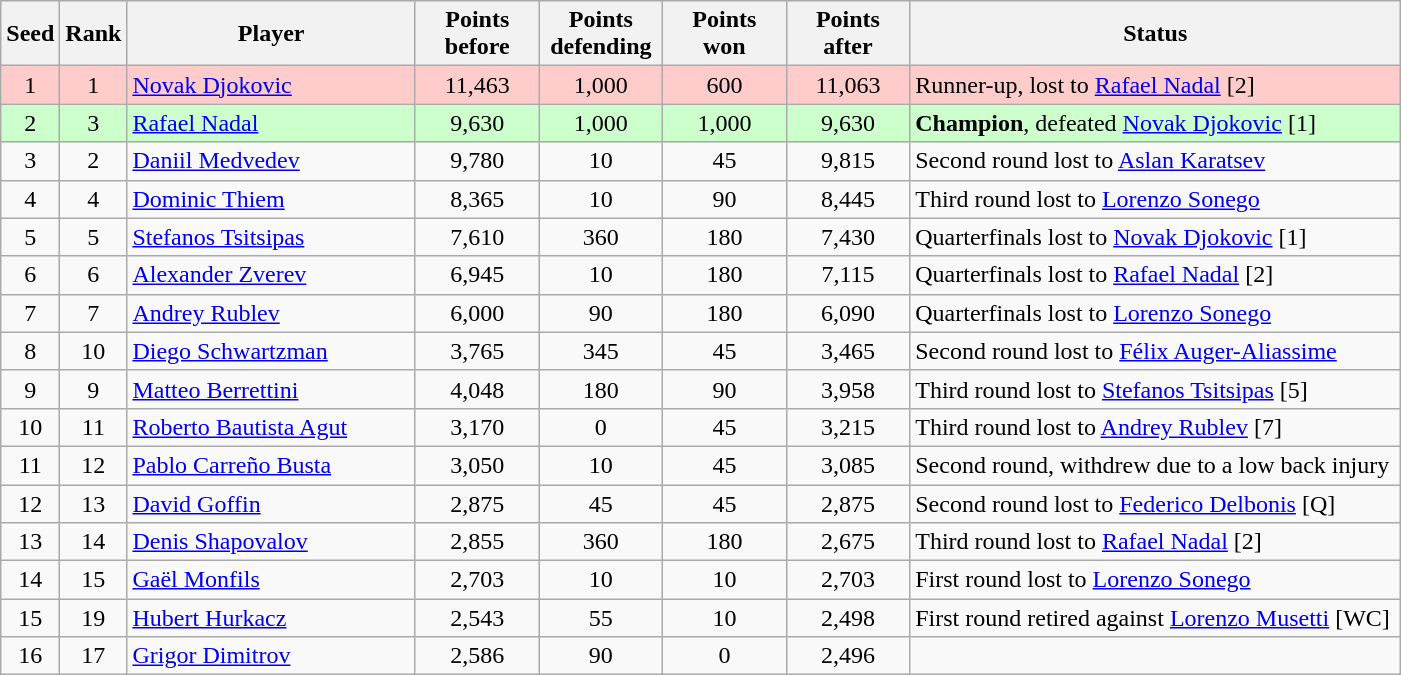<table class="wikitable sortable">
<tr>
<th style="width:30px;">Seed</th>
<th style="width:30px;">Rank</th>
<th style="width:185px;">Player</th>
<th style="width:75px;">Points before</th>
<th style="width:75px;">Points defending</th>
<th style="width:75px;">Points won</th>
<th style="width:75px;">Points after</th>
<th style="width:320px;">Status</th>
</tr>
<tr style="background-color:#fcc;">
<td style="text-align:center;">1</td>
<td style="text-align:center;">1</td>
<td> <a href='#'>Novak Djokovic</a></td>
<td style="text-align:center;">11,463</td>
<td style="text-align:center;">1,000</td>
<td style="text-align:center;">600</td>
<td style="text-align:center;">11,063</td>
<td>Runner-up, lost to  <a href='#'>Rafael Nadal</a> [2]</td>
</tr>
<tr style="background-color:#cfc;">
<td style="text-align:center;">2</td>
<td style="text-align:center;">3</td>
<td> <a href='#'>Rafael Nadal</a></td>
<td style="text-align:center;">9,630</td>
<td style="text-align:center;">1,000</td>
<td style="text-align:center;">1,000</td>
<td style="text-align:center;">9,630</td>
<td><strong>Champion</strong>, defeated  <a href='#'>Novak Djokovic</a> [1]</td>
</tr>
<tr>
<td style="text-align:center;">3</td>
<td style="text-align:center;">2</td>
<td> <a href='#'>Daniil Medvedev</a></td>
<td style="text-align:center;">9,780</td>
<td style="text-align:center;">10</td>
<td style="text-align:center;">45</td>
<td style="text-align:center;">9,815</td>
<td>Second round lost to  <a href='#'>Aslan Karatsev</a></td>
</tr>
<tr>
<td style="text-align:center;">4</td>
<td style="text-align:center;">4</td>
<td> <a href='#'>Dominic Thiem</a></td>
<td style="text-align:center;">8,365</td>
<td style="text-align:center;">10</td>
<td style="text-align:center;">90</td>
<td style="text-align:center;">8,445</td>
<td>Third round lost to  <a href='#'>Lorenzo Sonego</a></td>
</tr>
<tr>
<td style="text-align:center;">5</td>
<td style="text-align:center;">5</td>
<td> <a href='#'>Stefanos Tsitsipas</a></td>
<td style="text-align:center;">7,610</td>
<td style="text-align:center;">360</td>
<td style="text-align:center;">180</td>
<td style="text-align:center;">7,430</td>
<td>Quarterfinals lost to  <a href='#'>Novak Djokovic</a> [1]</td>
</tr>
<tr>
<td style="text-align:center;">6</td>
<td style="text-align:center;">6</td>
<td> <a href='#'>Alexander Zverev</a></td>
<td style="text-align:center;">6,945</td>
<td style="text-align:center;">10</td>
<td style="text-align:center;">180</td>
<td style="text-align:center;">7,115</td>
<td>Quarterfinals lost to  <a href='#'>Rafael Nadal</a> [2]</td>
</tr>
<tr>
<td style="text-align:center;">7</td>
<td style="text-align:center;">7</td>
<td> <a href='#'>Andrey Rublev</a></td>
<td style="text-align:center;">6,000</td>
<td style="text-align:center;">90</td>
<td style="text-align:center;">180</td>
<td style="text-align:center;">6,090</td>
<td>Quarterfinals lost to  <a href='#'>Lorenzo Sonego</a></td>
</tr>
<tr>
<td style="text-align:center;">8</td>
<td style="text-align:center;">10</td>
<td> <a href='#'>Diego Schwartzman</a></td>
<td style="text-align:center;">3,765</td>
<td style="text-align:center;">345</td>
<td style="text-align:center;">45</td>
<td style="text-align:center;">3,465</td>
<td>Second round lost to  <a href='#'>Félix Auger-Aliassime</a></td>
</tr>
<tr>
<td style="text-align:center;">9</td>
<td style="text-align:center;">9</td>
<td> <a href='#'>Matteo Berrettini</a></td>
<td style="text-align:center;">4,048</td>
<td style="text-align:center;">180</td>
<td style="text-align:center;">90</td>
<td style="text-align:center;">3,958</td>
<td>Third round lost to  <a href='#'>Stefanos Tsitsipas</a> [5]</td>
</tr>
<tr>
<td style="text-align:center;">10</td>
<td style="text-align:center;">11</td>
<td> <a href='#'>Roberto Bautista Agut</a></td>
<td style="text-align:center;">3,170</td>
<td style="text-align:center;">0</td>
<td style="text-align:center;">45</td>
<td style="text-align:center;">3,215</td>
<td>Third round lost to  <a href='#'>Andrey Rublev</a> [7]</td>
</tr>
<tr>
<td style="text-align:center;">11</td>
<td style="text-align:center;">12</td>
<td> <a href='#'>Pablo Carreño Busta</a></td>
<td style="text-align:center;">3,050</td>
<td style="text-align:center;">10</td>
<td style="text-align:center;">45</td>
<td style="text-align:center;">3,085</td>
<td>Second round, withdrew due to a low back injury</td>
</tr>
<tr>
<td style="text-align:center;">12</td>
<td style="text-align:center;">13</td>
<td> <a href='#'>David Goffin</a></td>
<td style="text-align:center;">2,875</td>
<td style="text-align:center;">45</td>
<td style="text-align:center;">45</td>
<td style="text-align:center;">2,875</td>
<td>Second round lost to  <a href='#'>Federico Delbonis</a> [Q]</td>
</tr>
<tr>
<td style="text-align:center;">13</td>
<td style="text-align:center;">14</td>
<td> <a href='#'>Denis Shapovalov</a></td>
<td style="text-align:center;">2,855</td>
<td style="text-align:center;">360</td>
<td style="text-align:center;">180</td>
<td style="text-align:center;">2,675</td>
<td>Third round lost to  <a href='#'>Rafael Nadal</a> [2]</td>
</tr>
<tr>
<td style="text-align:center;">14</td>
<td style="text-align:center;">15</td>
<td> <a href='#'>Gaël Monfils</a></td>
<td style="text-align:center;">2,703</td>
<td style="text-align:center;">10</td>
<td style="text-align:center;">10</td>
<td style="text-align:center;">2,703</td>
<td>First round lost to  <a href='#'>Lorenzo Sonego</a></td>
</tr>
<tr>
<td style="text-align:center;">15</td>
<td style="text-align:center;">19</td>
<td> <a href='#'>Hubert Hurkacz</a></td>
<td style="text-align:center;">2,543</td>
<td style="text-align:center;">55</td>
<td style="text-align:center;">10</td>
<td style="text-align:center;">2,498</td>
<td>First round retired against  <a href='#'>Lorenzo Musetti</a> [WC]</td>
</tr>
<tr>
<td style="text-align:center;">16</td>
<td style="text-align:center;">17</td>
<td> <a href='#'>Grigor Dimitrov</a></td>
<td style="text-align:center;">2,586</td>
<td style="text-align:center;">90</td>
<td style="text-align:center;">0</td>
<td style="text-align:center;">2,496</td>
<td></td>
</tr>
</table>
